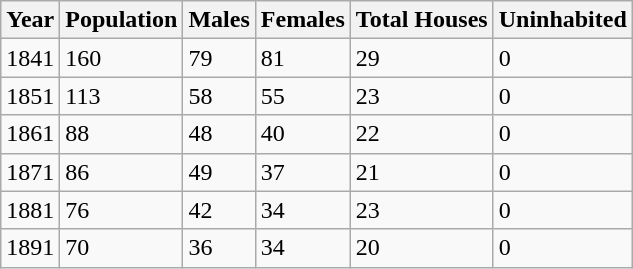<table class="wikitable">
<tr>
<th>Year</th>
<th>Population</th>
<th>Males</th>
<th>Females</th>
<th>Total Houses</th>
<th>Uninhabited</th>
</tr>
<tr>
<td>1841</td>
<td>160</td>
<td>79</td>
<td>81</td>
<td>29</td>
<td>0</td>
</tr>
<tr>
<td>1851</td>
<td>113</td>
<td>58</td>
<td>55</td>
<td>23</td>
<td>0</td>
</tr>
<tr>
<td>1861</td>
<td>88</td>
<td>48</td>
<td>40</td>
<td>22</td>
<td>0</td>
</tr>
<tr>
<td>1871</td>
<td>86</td>
<td>49</td>
<td>37</td>
<td>21</td>
<td>0</td>
</tr>
<tr>
<td>1881</td>
<td>76</td>
<td>42</td>
<td>34</td>
<td>23</td>
<td>0</td>
</tr>
<tr>
<td>1891</td>
<td>70</td>
<td>36</td>
<td>34</td>
<td>20</td>
<td>0</td>
</tr>
</table>
